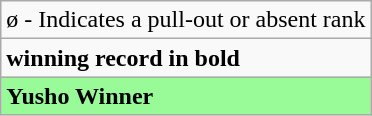<table class="wikitable">
<tr>
<td>ø - Indicates a pull-out or absent rank</td>
</tr>
<tr>
<td><strong>winning record in bold</strong></td>
</tr>
<tr>
<td style="background: PaleGreen;"><strong>Yusho Winner</strong></td>
</tr>
</table>
